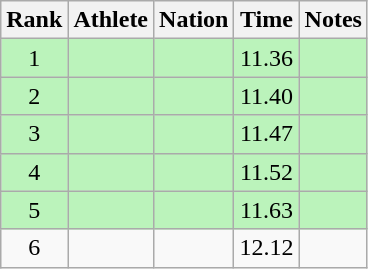<table class="wikitable sortable" style="text-align:center">
<tr>
<th>Rank</th>
<th>Athlete</th>
<th>Nation</th>
<th>Time</th>
<th>Notes</th>
</tr>
<tr bgcolor=#bbf3bb>
<td>1</td>
<td align=left></td>
<td align=left></td>
<td>11.36</td>
<td></td>
</tr>
<tr bgcolor=#bbf3bb>
<td>2</td>
<td align=left></td>
<td align=left></td>
<td>11.40</td>
<td></td>
</tr>
<tr bgcolor=#bbf3bb>
<td>3</td>
<td align=left></td>
<td align=left></td>
<td>11.47</td>
<td></td>
</tr>
<tr bgcolor=#bbf3bb>
<td>4</td>
<td align=left></td>
<td align=left></td>
<td>11.52</td>
<td></td>
</tr>
<tr bgcolor=#bbf3bb>
<td>5</td>
<td align=left></td>
<td align=left></td>
<td>11.63</td>
<td></td>
</tr>
<tr>
<td>6</td>
<td align=left></td>
<td align=left></td>
<td>12.12</td>
<td></td>
</tr>
</table>
